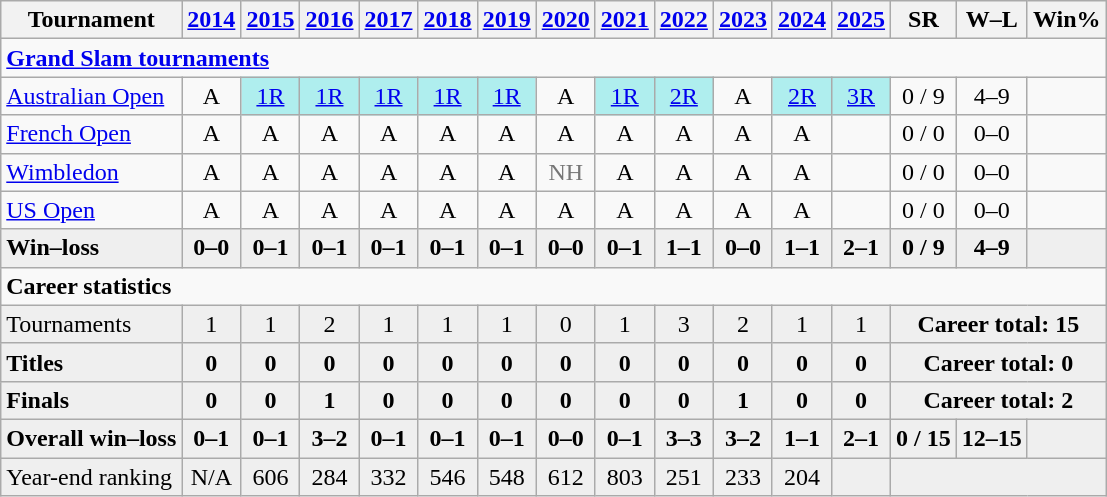<table class="wikitable" style="text-align:center">
<tr>
<th>Tournament</th>
<th><a href='#'>2014</a></th>
<th><a href='#'>2015</a></th>
<th><a href='#'>2016</a></th>
<th><a href='#'>2017</a></th>
<th><a href='#'>2018</a></th>
<th><a href='#'>2019</a></th>
<th><a href='#'>2020</a></th>
<th><a href='#'>2021</a></th>
<th><a href='#'>2022</a></th>
<th><a href='#'>2023</a></th>
<th><a href='#'>2024</a></th>
<th><a href='#'>2025</a></th>
<th>SR</th>
<th>W–L</th>
<th>Win%</th>
</tr>
<tr>
<td colspan="16" align="left"><strong><a href='#'>Grand Slam tournaments</a></strong></td>
</tr>
<tr>
<td align="left"><a href='#'>Australian Open</a></td>
<td>A</td>
<td bgcolor="afeeee"><a href='#'>1R</a></td>
<td bgcolor="afeeee"><a href='#'>1R</a></td>
<td bgcolor="afeeee"><a href='#'>1R</a></td>
<td bgcolor="afeeee"><a href='#'>1R</a></td>
<td bgcolor="afeeee"><a href='#'>1R</a></td>
<td>A</td>
<td bgcolor="afeeee"><a href='#'>1R</a></td>
<td bgcolor="afeeee"><a href='#'>2R</a></td>
<td>A</td>
<td bgcolor="afeeee"><a href='#'>2R</a></td>
<td bgcolor="afeeee"><a href='#'>3R</a></td>
<td>0 / 9</td>
<td>4–9</td>
<td></td>
</tr>
<tr>
<td align="left"><a href='#'>French Open</a></td>
<td>A</td>
<td>A</td>
<td>A</td>
<td>A</td>
<td>A</td>
<td>A</td>
<td>A</td>
<td>A</td>
<td>A</td>
<td>A</td>
<td>A</td>
<td></td>
<td>0 / 0</td>
<td>0–0</td>
<td></td>
</tr>
<tr>
<td align="left"><a href='#'>Wimbledon</a></td>
<td>A</td>
<td>A</td>
<td>A</td>
<td>A</td>
<td>A</td>
<td>A</td>
<td style="color:#767676">NH</td>
<td>A</td>
<td>A</td>
<td>A</td>
<td>A</td>
<td></td>
<td>0 / 0</td>
<td>0–0</td>
<td></td>
</tr>
<tr>
<td align="left"><a href='#'>US Open</a></td>
<td>A</td>
<td>A</td>
<td>A</td>
<td>A</td>
<td>A</td>
<td>A</td>
<td>A</td>
<td>A</td>
<td>A</td>
<td>A</td>
<td>A</td>
<td></td>
<td>0 / 0</td>
<td>0–0</td>
<td></td>
</tr>
<tr style="background:#efefef;font-weight:bold">
<td style="text-align:left">Win–loss</td>
<td>0–0</td>
<td>0–1</td>
<td>0–1</td>
<td>0–1</td>
<td>0–1</td>
<td>0–1</td>
<td>0–0</td>
<td>0–1</td>
<td>1–1</td>
<td>0–0</td>
<td>1–1</td>
<td>2–1</td>
<td>0 / 9</td>
<td>4–9</td>
<td></td>
</tr>
<tr>
<td colspan="16" align="left"><strong>Career statistics</strong></td>
</tr>
<tr bgcolor=efefef>
<td align=left>Tournaments</td>
<td>1</td>
<td>1</td>
<td>2</td>
<td>1</td>
<td>1</td>
<td>1</td>
<td>0</td>
<td>1</td>
<td>3</td>
<td>2</td>
<td>1</td>
<td>1</td>
<td colspan="3"><strong>Career total: 15</strong></td>
</tr>
<tr style=background:#efefef;font-weight:bold>
<td align=left>Titles</td>
<td>0</td>
<td>0</td>
<td>0</td>
<td>0</td>
<td>0</td>
<td>0</td>
<td>0</td>
<td>0</td>
<td>0</td>
<td>0</td>
<td>0</td>
<td>0</td>
<td colspan="3">Career total: 0</td>
</tr>
<tr style=background:#efefef;font-weight:bold>
<td align=left>Finals</td>
<td>0</td>
<td>0</td>
<td>1</td>
<td>0</td>
<td>0</td>
<td>0</td>
<td>0</td>
<td>0</td>
<td>0</td>
<td>1</td>
<td>0</td>
<td>0</td>
<td colspan="3">Career total: 2</td>
</tr>
<tr style=background:#efefef;font-weight:bold>
<td align=left>Overall win–loss</td>
<td>0–1</td>
<td>0–1</td>
<td>3–2</td>
<td>0–1</td>
<td>0–1</td>
<td>0–1</td>
<td>0–0</td>
<td>0–1</td>
<td>3–3</td>
<td>3–2</td>
<td>1–1</td>
<td>2–1</td>
<td>0 / 15</td>
<td>12–15</td>
<td></td>
</tr>
<tr bgcolor=efefef>
<td align=left>Year-end ranking</td>
<td>N/A</td>
<td>606</td>
<td>284</td>
<td>332</td>
<td>546</td>
<td>548</td>
<td>612</td>
<td>803</td>
<td>251</td>
<td>233</td>
<td>204</td>
<td></td>
<td colspan="3"></td>
</tr>
</table>
